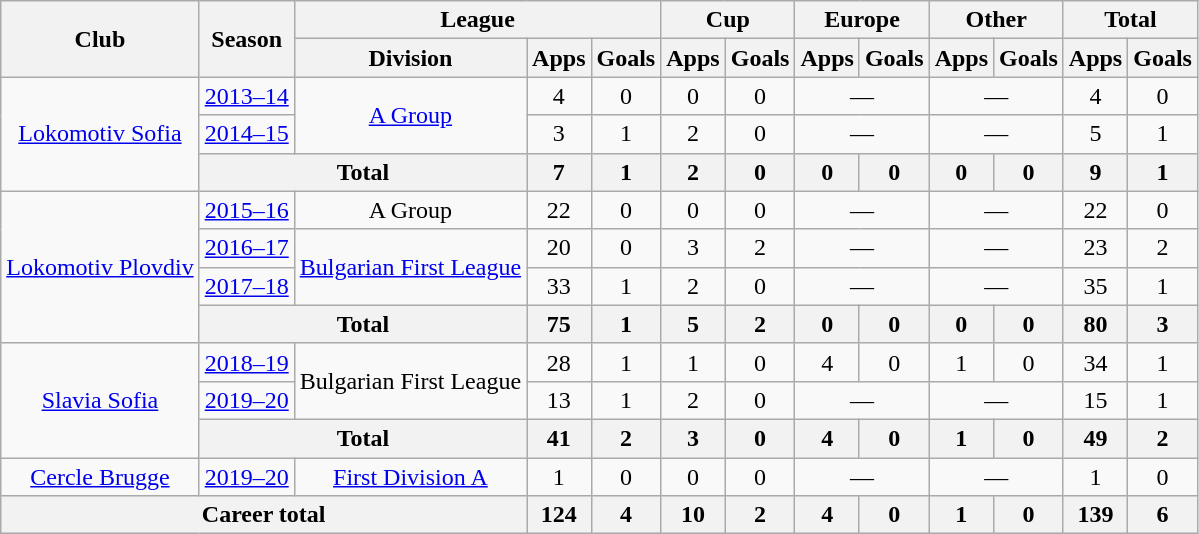<table class="wikitable" style="text-align:center">
<tr>
<th rowspan="2">Club</th>
<th rowspan="2">Season</th>
<th colspan="3">League</th>
<th colspan="2">Cup</th>
<th colspan="2">Europe</th>
<th colspan="2">Other</th>
<th colspan="2">Total</th>
</tr>
<tr>
<th>Division</th>
<th>Apps</th>
<th>Goals</th>
<th>Apps</th>
<th>Goals</th>
<th>Apps</th>
<th>Goals</th>
<th>Apps</th>
<th>Goals</th>
<th>Apps</th>
<th>Goals</th>
</tr>
<tr>
<td rowspan="3"><a href='#'>Lokomotiv Sofia</a></td>
<td><a href='#'>2013–14</a></td>
<td rowspan="2"><a href='#'>A Group</a></td>
<td>4</td>
<td>0</td>
<td>0</td>
<td>0</td>
<td colspan="2">—</td>
<td colspan="2">—</td>
<td>4</td>
<td>0</td>
</tr>
<tr>
<td><a href='#'>2014–15</a></td>
<td>3</td>
<td>1</td>
<td>2</td>
<td>0</td>
<td colspan="2">—</td>
<td colspan="2">—</td>
<td>5</td>
<td>1</td>
</tr>
<tr>
<th colspan="2">Total</th>
<th>7</th>
<th>1</th>
<th>2</th>
<th>0</th>
<th>0</th>
<th>0</th>
<th>0</th>
<th>0</th>
<th>9</th>
<th>1</th>
</tr>
<tr>
<td rowspan="4"><a href='#'>Lokomotiv Plovdiv</a></td>
<td><a href='#'>2015–16</a></td>
<td>A Group</td>
<td>22</td>
<td>0</td>
<td>0</td>
<td>0</td>
<td colspan="2">—</td>
<td colspan="2">—</td>
<td>22</td>
<td>0</td>
</tr>
<tr>
<td><a href='#'>2016–17</a></td>
<td rowspan="2"><a href='#'>Bulgarian First League</a></td>
<td>20</td>
<td>0</td>
<td>3</td>
<td>2</td>
<td colspan="2">—</td>
<td colspan="2">—</td>
<td>23</td>
<td>2</td>
</tr>
<tr>
<td><a href='#'>2017–18</a></td>
<td>33</td>
<td>1</td>
<td>2</td>
<td>0</td>
<td colspan="2">—</td>
<td colspan="2">—</td>
<td>35</td>
<td>1</td>
</tr>
<tr>
<th colspan="2">Total</th>
<th>75</th>
<th>1</th>
<th>5</th>
<th>2</th>
<th>0</th>
<th>0</th>
<th>0</th>
<th>0</th>
<th>80</th>
<th>3</th>
</tr>
<tr>
<td rowspan="3"><a href='#'>Slavia Sofia</a></td>
<td><a href='#'>2018–19</a></td>
<td rowspan="2">Bulgarian First League</td>
<td>28</td>
<td>1</td>
<td>1</td>
<td>0</td>
<td>4</td>
<td>0</td>
<td>1</td>
<td>0</td>
<td>34</td>
<td>1</td>
</tr>
<tr>
<td><a href='#'>2019–20</a></td>
<td>13</td>
<td>1</td>
<td>2</td>
<td>0</td>
<td colspan="2">—</td>
<td colspan="2">—</td>
<td>15</td>
<td>1</td>
</tr>
<tr>
<th colspan="2">Total</th>
<th>41</th>
<th>2</th>
<th>3</th>
<th>0</th>
<th>4</th>
<th>0</th>
<th>1</th>
<th>0</th>
<th>49</th>
<th>2</th>
</tr>
<tr>
<td><a href='#'>Cercle Brugge</a></td>
<td><a href='#'>2019–20</a></td>
<td><a href='#'>First Division A</a></td>
<td>1</td>
<td>0</td>
<td>0</td>
<td>0</td>
<td colspan="2">—</td>
<td colspan="2">—</td>
<td>1</td>
<td>0</td>
</tr>
<tr>
<th colspan="3">Career total</th>
<th>124</th>
<th>4</th>
<th>10</th>
<th>2</th>
<th>4</th>
<th>0</th>
<th>1</th>
<th>0</th>
<th>139</th>
<th>6</th>
</tr>
</table>
